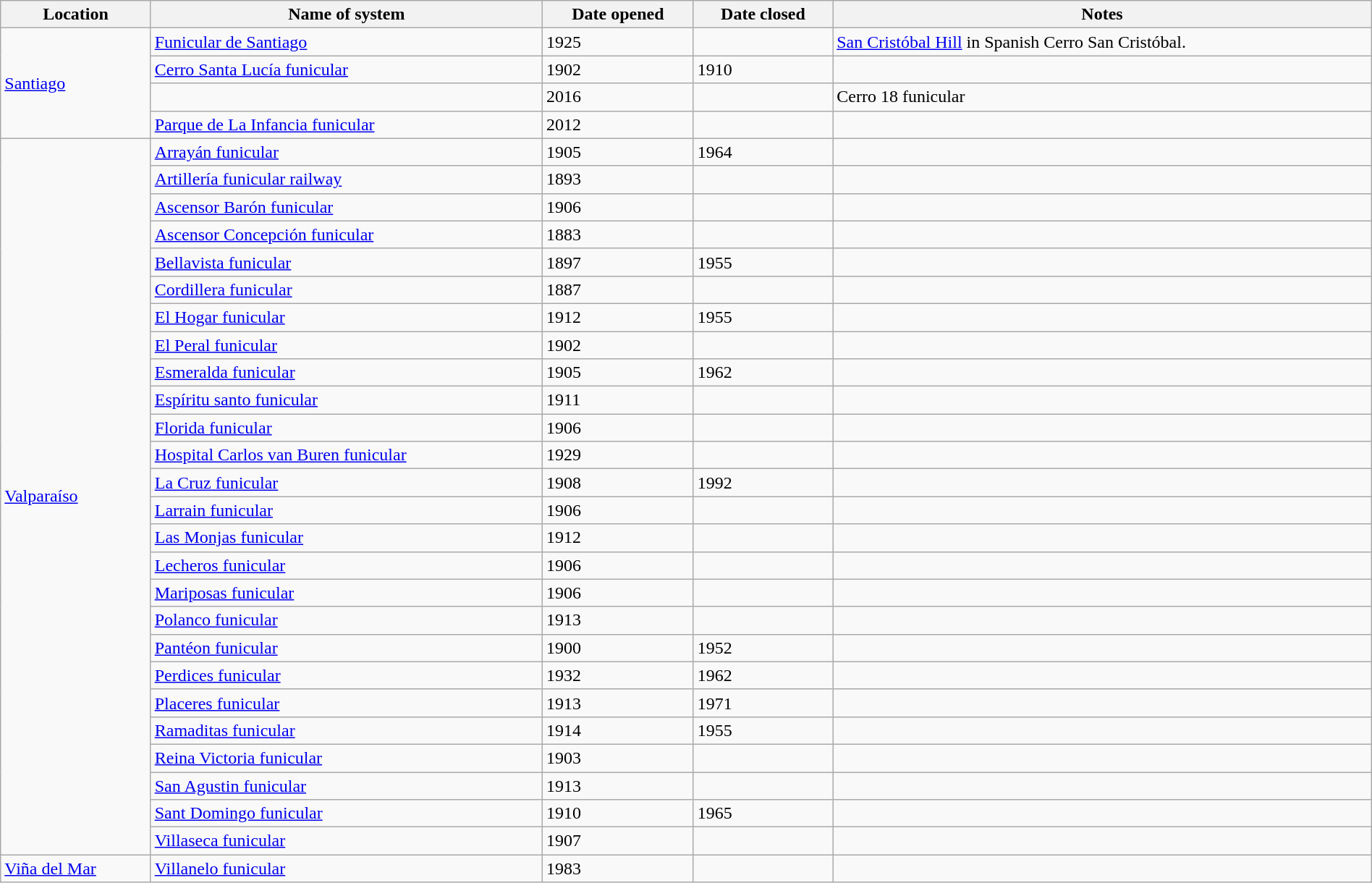<table class="wikitable" width=100%>
<tr>
<th>Location</th>
<th>Name of system</th>
<th>Date opened</th>
<th>Date closed</th>
<th>Notes</th>
</tr>
<tr>
<td rowspan="4"><a href='#'>Santiago</a></td>
<td><a href='#'>Funicular de Santiago</a></td>
<td>1925</td>
<td></td>
<td><a href='#'>San Cristóbal Hill</a> in Spanish Cerro San Cristóbal.</td>
</tr>
<tr>
<td><a href='#'>Cerro Santa Lucía funicular</a></td>
<td>1902</td>
<td>1910</td>
<td></td>
</tr>
<tr>
<td></td>
<td>2016</td>
<td></td>
<td>Cerro 18 funicular</td>
</tr>
<tr>
<td><a href='#'>Parque de La Infancia funicular</a></td>
<td>2012</td>
<td></td>
<td></td>
</tr>
<tr>
<td rowspan="26"><a href='#'>Valparaíso</a></td>
<td><a href='#'>Arrayán funicular</a></td>
<td>1905</td>
<td>1964</td>
<td></td>
</tr>
<tr>
<td><a href='#'>Artillería funicular railway</a></td>
<td>1893</td>
<td></td>
<td></td>
</tr>
<tr>
<td><a href='#'>Ascensor Barón funicular</a></td>
<td>1906</td>
<td></td>
<td></td>
</tr>
<tr>
<td><a href='#'>Ascensor Concepción funicular</a></td>
<td>1883</td>
<td></td>
<td></td>
</tr>
<tr>
<td><a href='#'>Bellavista funicular</a></td>
<td>1897</td>
<td>1955</td>
<td></td>
</tr>
<tr>
<td><a href='#'>Cordillera funicular</a></td>
<td>1887</td>
<td></td>
<td></td>
</tr>
<tr>
<td><a href='#'>El Hogar funicular</a></td>
<td>1912</td>
<td>1955</td>
<td></td>
</tr>
<tr>
<td><a href='#'>El Peral funicular</a></td>
<td>1902</td>
<td></td>
<td></td>
</tr>
<tr>
<td><a href='#'>Esmeralda funicular</a></td>
<td>1905</td>
<td>1962</td>
<td></td>
</tr>
<tr>
<td><a href='#'>Espíritu santo funicular</a></td>
<td>1911</td>
<td></td>
<td></td>
</tr>
<tr>
<td><a href='#'>Florida funicular</a></td>
<td>1906</td>
<td></td>
<td></td>
</tr>
<tr>
<td><a href='#'>Hospital Carlos van Buren funicular</a></td>
<td>1929</td>
<td></td>
<td></td>
</tr>
<tr>
<td><a href='#'>La Cruz funicular</a></td>
<td>1908</td>
<td>1992</td>
<td></td>
</tr>
<tr>
<td><a href='#'>Larrain funicular</a></td>
<td>1906</td>
<td></td>
<td></td>
</tr>
<tr>
<td><a href='#'>Las Monjas funicular</a></td>
<td>1912</td>
<td></td>
<td></td>
</tr>
<tr>
<td><a href='#'>Lecheros funicular</a></td>
<td>1906</td>
<td></td>
<td></td>
</tr>
<tr>
<td><a href='#'>Mariposas funicular</a></td>
<td>1906</td>
<td></td>
<td></td>
</tr>
<tr>
<td><a href='#'>Polanco funicular</a></td>
<td>1913</td>
<td></td>
<td></td>
</tr>
<tr>
<td><a href='#'>Pantéon funicular</a></td>
<td>1900</td>
<td>1952</td>
<td></td>
</tr>
<tr>
<td><a href='#'>Perdices funicular</a></td>
<td>1932</td>
<td>1962</td>
<td></td>
</tr>
<tr>
<td><a href='#'>Placeres funicular</a></td>
<td>1913</td>
<td>1971</td>
<td></td>
</tr>
<tr>
<td><a href='#'>Ramaditas funicular</a></td>
<td>1914</td>
<td>1955</td>
<td></td>
</tr>
<tr>
<td><a href='#'>Reina Victoria funicular</a></td>
<td>1903</td>
<td></td>
<td></td>
</tr>
<tr>
<td><a href='#'>San Agustin funicular</a></td>
<td>1913</td>
<td></td>
<td></td>
</tr>
<tr>
<td><a href='#'>Sant Domingo funicular</a></td>
<td>1910</td>
<td>1965</td>
<td></td>
</tr>
<tr>
<td><a href='#'>Villaseca funicular</a></td>
<td>1907</td>
<td></td>
<td></td>
</tr>
<tr>
<td><a href='#'>Viña del Mar</a></td>
<td><a href='#'>Villanelo funicular</a></td>
<td>1983</td>
<td></td>
<td></td>
</tr>
</table>
